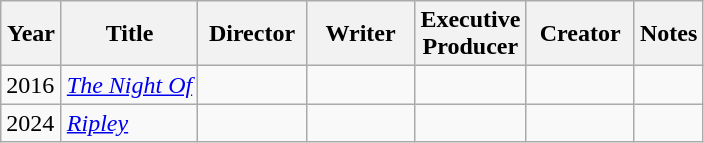<table class="wikitable">
<tr>
<th style="width:33px;">Year</th>
<th>Title</th>
<th width=65>Director</th>
<th width=65>Writer</th>
<th width=65>Executive<br>Producer</th>
<th width=65>Creator</th>
<th>Notes</th>
</tr>
<tr>
<td>2016</td>
<td><em><a href='#'>The Night Of</a></em></td>
<td></td>
<td></td>
<td></td>
<td></td>
<td></td>
</tr>
<tr>
<td>2024</td>
<td><em><a href='#'>Ripley</a></em></td>
<td></td>
<td></td>
<td></td>
<td></td>
<td></td>
</tr>
</table>
